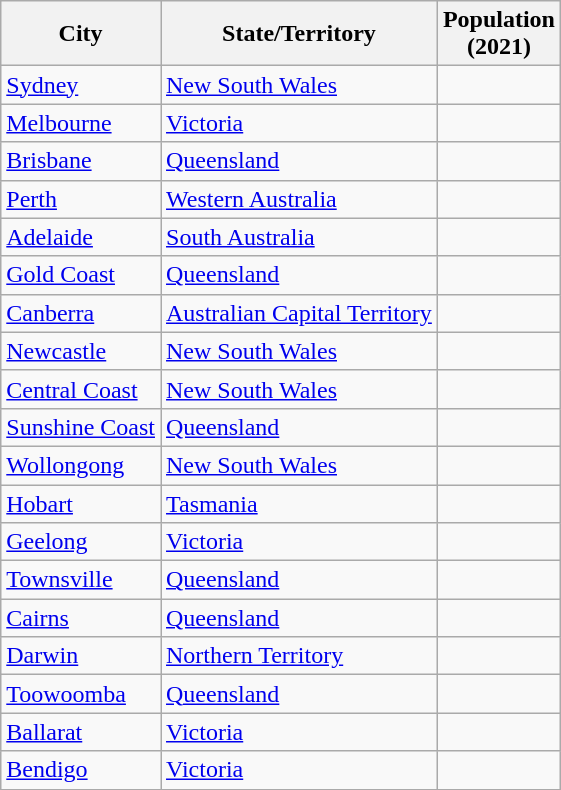<table class="wikitable sortable sticky-header col3right">
<tr>
<th>City</th>
<th>State/Territory</th>
<th>Population<br>(2021)</th>
</tr>
<tr>
<td><a href='#'>Sydney</a></td>
<td><a href='#'>New South Wales</a></td>
<td></td>
</tr>
<tr>
<td><a href='#'>Melbourne</a></td>
<td><a href='#'>Victoria</a></td>
<td></td>
</tr>
<tr>
<td><a href='#'>Brisbane</a></td>
<td><a href='#'>Queensland</a></td>
<td></td>
</tr>
<tr>
<td><a href='#'>Perth</a></td>
<td><a href='#'>Western Australia</a></td>
<td></td>
</tr>
<tr>
<td><a href='#'>Adelaide</a></td>
<td><a href='#'>South Australia</a></td>
<td></td>
</tr>
<tr>
<td><a href='#'>Gold Coast</a></td>
<td><a href='#'>Queensland</a></td>
<td></td>
</tr>
<tr>
<td><a href='#'>Canberra</a></td>
<td><a href='#'>Australian Capital Territory</a></td>
<td></td>
</tr>
<tr>
<td><a href='#'>Newcastle</a></td>
<td><a href='#'>New South Wales</a></td>
<td></td>
</tr>
<tr>
<td><a href='#'>Central Coast</a></td>
<td><a href='#'>New South Wales</a></td>
<td></td>
</tr>
<tr>
<td><a href='#'>Sunshine Coast</a></td>
<td><a href='#'>Queensland</a></td>
<td></td>
</tr>
<tr>
<td><a href='#'>Wollongong</a></td>
<td><a href='#'>New South Wales</a></td>
<td></td>
</tr>
<tr>
<td><a href='#'>Hobart</a></td>
<td><a href='#'>Tasmania</a></td>
<td></td>
</tr>
<tr>
<td><a href='#'>Geelong</a></td>
<td><a href='#'>Victoria</a></td>
<td></td>
</tr>
<tr>
<td><a href='#'>Townsville</a></td>
<td><a href='#'>Queensland</a></td>
<td></td>
</tr>
<tr>
<td><a href='#'>Cairns</a></td>
<td><a href='#'>Queensland</a></td>
<td></td>
</tr>
<tr>
<td><a href='#'>Darwin</a></td>
<td><a href='#'>Northern Territory</a></td>
<td></td>
</tr>
<tr>
<td><a href='#'>Toowoomba</a></td>
<td><a href='#'>Queensland</a></td>
<td></td>
</tr>
<tr>
<td><a href='#'>Ballarat</a></td>
<td><a href='#'>Victoria</a></td>
<td></td>
</tr>
<tr>
<td><a href='#'>Bendigo</a></td>
<td><a href='#'>Victoria</a></td>
<td></td>
</tr>
</table>
